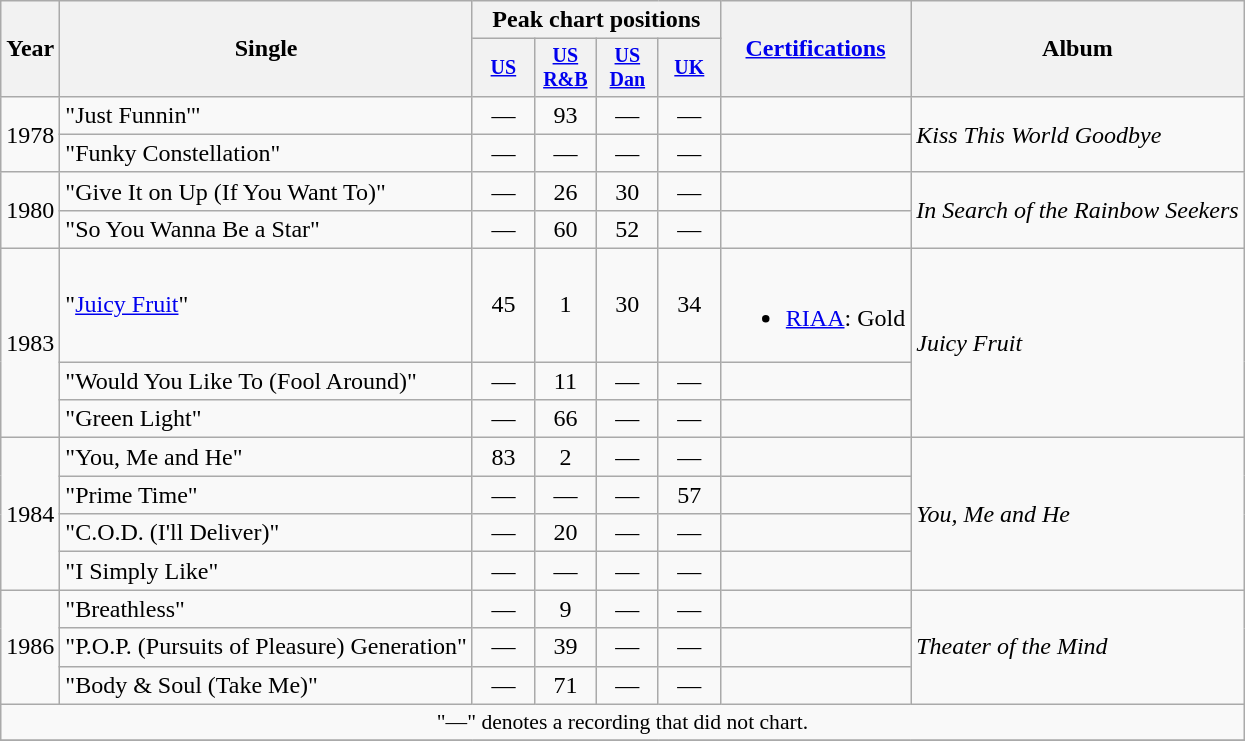<table class="wikitable" style="text-align:center;">
<tr>
<th rowspan="2">Year</th>
<th rowspan="2">Single</th>
<th colspan="4">Peak chart positions</th>
<th rowspan="2"><a href='#'>Certifications</a></th>
<th rowspan="2">Album</th>
</tr>
<tr style="font-size:smaller;">
<th width="35"><a href='#'>US</a><br></th>
<th width="35"><a href='#'>US<br>R&B</a><br></th>
<th width="35"><a href='#'>US<br>Dan</a><br></th>
<th width="35"><a href='#'>UK</a><br></th>
</tr>
<tr>
<td rowspan="2">1978</td>
<td align="left">"Just Funnin'"</td>
<td>—</td>
<td>93</td>
<td>—</td>
<td>—</td>
<td align=left></td>
<td align=left rowspan="2"><em>Kiss This World Goodbye</em></td>
</tr>
<tr>
<td align="left">"Funky Constellation"</td>
<td>—</td>
<td>—</td>
<td>—</td>
<td>—</td>
<td align=left></td>
</tr>
<tr>
<td rowspan="2">1980</td>
<td align="left">"Give It on Up (If You Want To)"</td>
<td>—</td>
<td>26</td>
<td>30</td>
<td>—</td>
<td align=left></td>
<td align=left rowspan="2"><em>In Search of the Rainbow Seekers</em></td>
</tr>
<tr>
<td align="left">"So You Wanna Be a Star"</td>
<td>—</td>
<td>60</td>
<td>52</td>
<td>—</td>
<td align=left></td>
</tr>
<tr>
<td rowspan="3">1983</td>
<td align="left">"<a href='#'>Juicy Fruit</a>"</td>
<td>45</td>
<td>1</td>
<td>30</td>
<td>34</td>
<td align=left><br><ul><li><a href='#'>RIAA</a>: Gold</li></ul></td>
<td align=left rowspan="3"><em>Juicy Fruit</em></td>
</tr>
<tr>
<td align="left">"Would You Like To (Fool Around)"</td>
<td>—</td>
<td>11</td>
<td>—</td>
<td>—</td>
<td align=left></td>
</tr>
<tr>
<td align="left">"Green Light"</td>
<td>—</td>
<td>66</td>
<td>—</td>
<td>—</td>
<td align=left></td>
</tr>
<tr>
<td rowspan="4">1984</td>
<td align="left">"You, Me and He"</td>
<td>83</td>
<td>2</td>
<td>—</td>
<td>—</td>
<td align=left></td>
<td align=left rowspan="4"><em>You, Me and He</em></td>
</tr>
<tr>
<td align="left">"Prime Time"</td>
<td>—</td>
<td>—</td>
<td>—</td>
<td>57</td>
<td align=left></td>
</tr>
<tr>
<td align="left">"C.O.D. (I'll Deliver)"</td>
<td>—</td>
<td>20</td>
<td>—</td>
<td>—</td>
<td align=left></td>
</tr>
<tr>
<td align="left">"I Simply Like"</td>
<td>—</td>
<td>—</td>
<td>—</td>
<td>—</td>
<td align=left></td>
</tr>
<tr>
<td rowspan="3">1986</td>
<td align="left">"Breathless"</td>
<td>—</td>
<td>9</td>
<td>—</td>
<td>—</td>
<td align=left></td>
<td align=left rowspan="3"><em>Theater of the Mind</em></td>
</tr>
<tr>
<td align="left">"P.O.P. (Pursuits of Pleasure) Generation"</td>
<td>—</td>
<td>39</td>
<td>—</td>
<td>—</td>
<td align=left></td>
</tr>
<tr>
<td align="left">"Body & Soul (Take Me)"</td>
<td>—</td>
<td>71</td>
<td>—</td>
<td>—</td>
<td align=left></td>
</tr>
<tr>
<td colspan="15" style="font-size:90%">"—" denotes a recording that did not chart.</td>
</tr>
<tr>
</tr>
</table>
